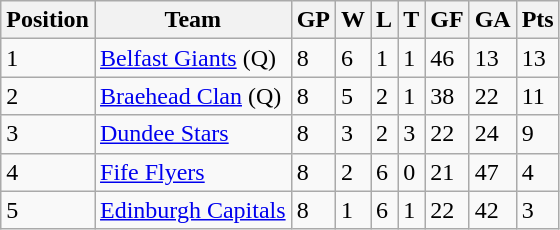<table class="wikitable">
<tr>
<th>Position</th>
<th>Team</th>
<th>GP</th>
<th>W</th>
<th>L</th>
<th>T</th>
<th>GF</th>
<th>GA</th>
<th>Pts</th>
</tr>
<tr>
<td>1</td>
<td><a href='#'>Belfast Giants</a> (Q)</td>
<td>8</td>
<td>6</td>
<td>1</td>
<td>1</td>
<td>46</td>
<td>13</td>
<td>13</td>
</tr>
<tr>
<td>2</td>
<td><a href='#'>Braehead Clan</a> (Q)</td>
<td>8</td>
<td>5</td>
<td>2</td>
<td>1</td>
<td>38</td>
<td>22</td>
<td>11</td>
</tr>
<tr>
<td>3</td>
<td><a href='#'>Dundee Stars</a></td>
<td>8</td>
<td>3</td>
<td>2</td>
<td>3</td>
<td>22</td>
<td>24</td>
<td>9</td>
</tr>
<tr>
<td>4</td>
<td><a href='#'>Fife Flyers</a></td>
<td>8</td>
<td>2</td>
<td>6</td>
<td>0</td>
<td>21</td>
<td>47</td>
<td>4</td>
</tr>
<tr>
<td>5</td>
<td><a href='#'>Edinburgh Capitals</a></td>
<td>8</td>
<td>1</td>
<td>6</td>
<td>1</td>
<td>22</td>
<td>42</td>
<td>3</td>
</tr>
</table>
